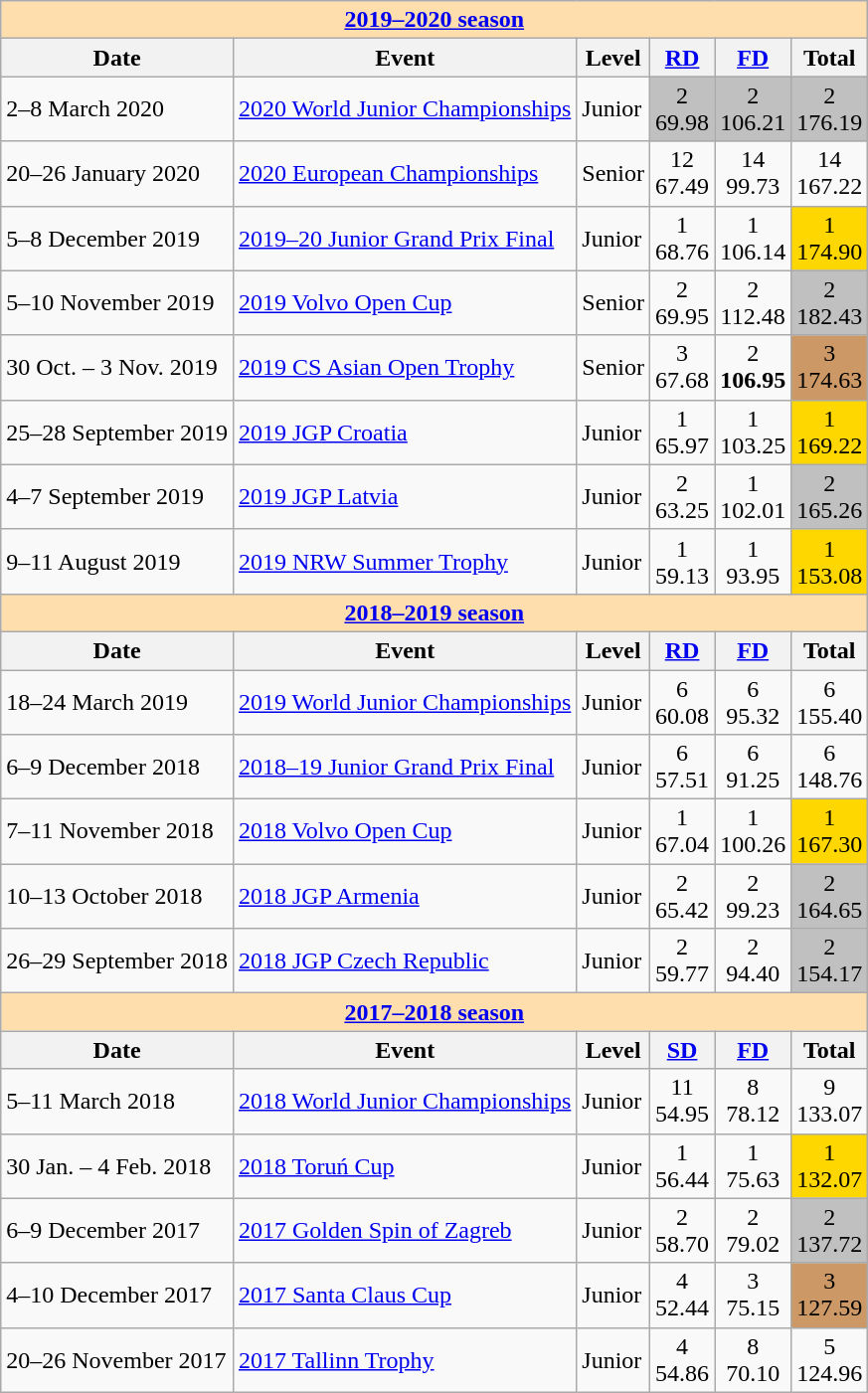<table class="wikitable">
<tr>
<td style="background-color: #ffdead; " colspan=6 align=center><a href='#'><strong>2019–2020 season</strong></a></td>
</tr>
<tr>
<th>Date</th>
<th>Event</th>
<th>Level</th>
<th><a href='#'>RD</a></th>
<th><a href='#'>FD</a></th>
<th>Total</th>
</tr>
<tr>
<td>2–8 March 2020</td>
<td><a href='#'>2020 World Junior Championships</a></td>
<td>Junior</td>
<td align=center bgcolor=silver>2 <br> 69.98</td>
<td align=center bgcolor=silver>2 <br> 106.21</td>
<td align=center bgcolor=silver>2 <br> 176.19</td>
</tr>
<tr>
<td>20–26 January 2020</td>
<td><a href='#'>2020 European Championships</a></td>
<td>Senior</td>
<td align=center>12 <br> 67.49</td>
<td align=center>14 <br> 99.73</td>
<td align=center>14 <br> 167.22</td>
</tr>
<tr>
<td>5–8 December 2019</td>
<td><a href='#'>2019–20 Junior Grand Prix Final</a></td>
<td>Junior</td>
<td align=center>1 <br> 68.76</td>
<td align=center>1 <br> 106.14</td>
<td align=center bgcolor=gold>1 <br> 174.90</td>
</tr>
<tr>
<td>5–10 November 2019</td>
<td><a href='#'>2019 Volvo Open Cup</a></td>
<td>Senior</td>
<td align=center>2 <br> 69.95</td>
<td align=center>2 <br> 112.48</td>
<td align=center bgcolor=silver>2 <br> 182.43</td>
</tr>
<tr>
<td>30 Oct. – 3 Nov. 2019</td>
<td><a href='#'>2019 CS Asian Open Trophy</a></td>
<td>Senior</td>
<td align=center>3 <br> 67.68</td>
<td align=center>2 <br> <strong>106.95</strong></td>
<td align=center bgcolor=cc9966>3 <br> 174.63</td>
</tr>
<tr>
<td>25–28 September 2019</td>
<td><a href='#'>2019 JGP Croatia</a></td>
<td>Junior</td>
<td align=center>1 <br> 65.97</td>
<td align=center>1 <br> 103.25</td>
<td align=center bgcolor=gold>1 <br> 169.22</td>
</tr>
<tr>
<td>4–7 September 2019</td>
<td><a href='#'>2019 JGP Latvia</a></td>
<td>Junior</td>
<td align=center>2 <br> 63.25</td>
<td align=center>1 <br> 102.01</td>
<td align=center bgcolor=silver>2 <br> 165.26</td>
</tr>
<tr>
<td>9–11 August 2019</td>
<td><a href='#'>2019 NRW Summer Trophy</a></td>
<td>Junior</td>
<td align=center>1 <br> 59.13</td>
<td align=center>1 <br> 93.95</td>
<td align=center bgcolor=gold>1 <br> 153.08</td>
</tr>
<tr>
<td style="background-color: #ffdead; " colspan=6 align=center><a href='#'><strong>2018–2019 season</strong></a></td>
</tr>
<tr>
<th>Date</th>
<th>Event</th>
<th>Level</th>
<th><a href='#'>RD</a></th>
<th><a href='#'>FD</a></th>
<th>Total</th>
</tr>
<tr>
<td>18–24 March 2019</td>
<td><a href='#'>2019 World Junior Championships</a></td>
<td>Junior</td>
<td align=center>6 <br> 60.08</td>
<td align=center>6 <br> 95.32</td>
<td align=center>6 <br> 155.40</td>
</tr>
<tr>
<td>6–9 December 2018</td>
<td><a href='#'>2018–19 Junior Grand Prix Final</a></td>
<td>Junior</td>
<td align=center>6 <br> 57.51</td>
<td align=center>6 <br> 91.25</td>
<td align=center>6 <br> 148.76</td>
</tr>
<tr>
<td>7–11 November 2018</td>
<td><a href='#'>2018 Volvo Open Cup</a></td>
<td>Junior</td>
<td align=center>1 <br> 67.04</td>
<td align=center>1 <br> 100.26</td>
<td align=center bgcolor=gold>1 <br> 167.30</td>
</tr>
<tr>
<td>10–13 October 2018</td>
<td><a href='#'>2018 JGP Armenia</a></td>
<td>Junior</td>
<td align=center>2 <br> 65.42</td>
<td align=center>2 <br> 99.23</td>
<td align=center bgcolor=silver>2 <br> 164.65</td>
</tr>
<tr>
<td>26–29 September 2018</td>
<td><a href='#'>2018 JGP Czech Republic</a></td>
<td>Junior</td>
<td align=center>2 <br> 59.77</td>
<td align=center>2 <br> 94.40</td>
<td align=center bgcolor=silver>2 <br> 154.17</td>
</tr>
<tr>
<td style="background-color: #ffdead; " colspan=6 align=center><a href='#'><strong>2017–2018 season</strong></a></td>
</tr>
<tr>
<th>Date</th>
<th>Event</th>
<th>Level</th>
<th><a href='#'>SD</a></th>
<th><a href='#'>FD</a></th>
<th>Total</th>
</tr>
<tr>
<td>5–11 March 2018</td>
<td><a href='#'>2018 World Junior Championships</a></td>
<td>Junior</td>
<td align=center>11 <br> 54.95</td>
<td align=center>8 <br> 78.12</td>
<td align=center>9 <br> 133.07</td>
</tr>
<tr>
<td>30 Jan. – 4 Feb. 2018</td>
<td><a href='#'>2018 Toruń Cup</a></td>
<td>Junior</td>
<td align=center>1 <br> 56.44</td>
<td align=center>1 <br> 75.63</td>
<td align=center bgcolor=gold>1 <br> 132.07</td>
</tr>
<tr>
<td>6–9 December 2017</td>
<td><a href='#'>2017 Golden Spin of Zagreb</a></td>
<td>Junior</td>
<td align=center>2 <br> 58.70</td>
<td align=center>2 <br> 79.02</td>
<td align=center bgcolor=silver>2 <br> 137.72</td>
</tr>
<tr>
<td>4–10 December 2017</td>
<td><a href='#'>2017 Santa Claus Cup</a></td>
<td>Junior</td>
<td align=center>4 <br> 52.44</td>
<td align=center>3 <br> 75.15</td>
<td align=center bgcolor=cc9966>3 <br> 127.59</td>
</tr>
<tr>
<td>20–26 November 2017</td>
<td><a href='#'>2017 Tallinn Trophy</a></td>
<td>Junior</td>
<td align=center>4 <br> 54.86</td>
<td align=center>8 <br> 70.10</td>
<td align=center>5 <br> 124.96</td>
</tr>
</table>
